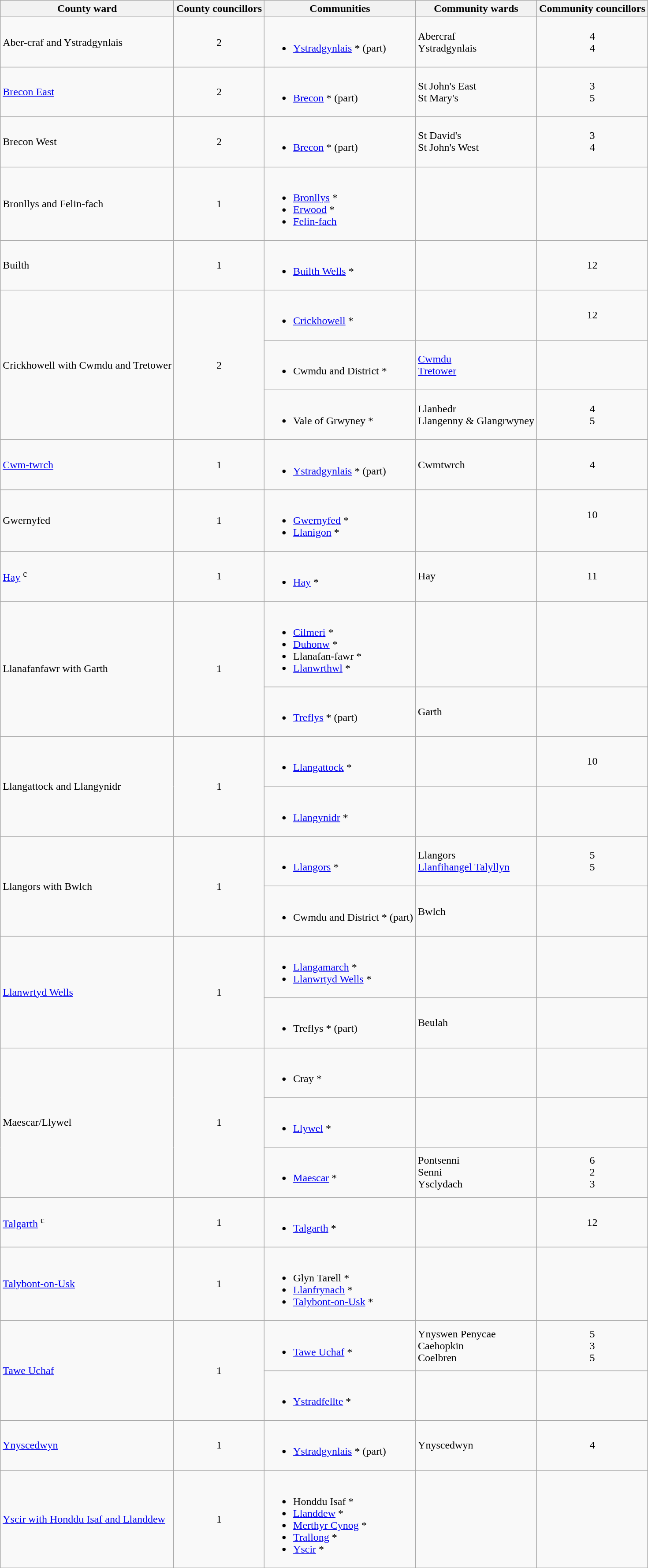<table class="wikitable sortable">
<tr>
<th>County ward</th>
<th>County councillors</th>
<th>Communities</th>
<th>Community wards</th>
<th>Community councillors</th>
</tr>
<tr>
<td>Aber-craf and Ystradgynlais</td>
<td align="center">2</td>
<td><br><ul><li><a href='#'>Ystradgynlais</a> * (part)</li></ul></td>
<td>Abercraf <br>Ystradgynlais</td>
<td align="center">4<br> 4</td>
</tr>
<tr>
<td><a href='#'>Brecon East</a></td>
<td align="center">2</td>
<td><br><ul><li><a href='#'>Brecon</a> * (part)</li></ul></td>
<td>St John's East  <br> St Mary's</td>
<td align="center">3<br> 5</td>
</tr>
<tr>
<td>Brecon West</td>
<td align="center">2</td>
<td><br><ul><li><a href='#'>Brecon</a> * (part)</li></ul></td>
<td>St David's <br> St John's West</td>
<td align="center">3<br> 4</td>
</tr>
<tr>
<td>Bronllys and Felin-fach</td>
<td align="center">1</td>
<td><br><ul><li><a href='#'>Bronllys</a> *</li><li><a href='#'>Erwood</a> *</li><li><a href='#'>Felin-fach</a></li></ul></td>
<td></td>
</tr>
<tr>
<td>Builth</td>
<td align="center">1</td>
<td><br><ul><li><a href='#'>Builth Wells</a> *</li></ul></td>
<td></td>
<td align="center">12 </td>
</tr>
<tr>
<td rowspan="3">Crickhowell with Cwmdu and Tretower</td>
<td align="center" rowspan="3">2</td>
<td><br><ul><li><a href='#'>Crickhowell</a> *</li></ul></td>
<td></td>
<td align="center">12</td>
</tr>
<tr>
<td><br><ul><li>Cwmdu and District *</li></ul></td>
<td><a href='#'>Cwmdu</a><br> <a href='#'>Tretower</a></td>
<td></td>
</tr>
<tr>
<td><br><ul><li>Vale of Grwyney *</li></ul></td>
<td>Llanbedr <br> Llangenny & Glangrwyney</td>
<td align="center">4<br> 5</td>
</tr>
<tr>
<td><a href='#'>Cwm-twrch</a></td>
<td align="center">1</td>
<td><br><ul><li><a href='#'>Ystradgynlais</a> * (part)</li></ul></td>
<td>Cwmtwrch </td>
<td align="center">4</td>
</tr>
<tr>
<td>Gwernyfed</td>
<td align="center">1</td>
<td><br><ul><li><a href='#'>Gwernyfed</a> *</li><li><a href='#'>Llanigon</a> *</li></ul></td>
<td></td>
<td align="center">10<br>  </td>
</tr>
<tr>
<td><a href='#'>Hay</a> <sup>c</sup></td>
<td align="center">1</td>
<td><br><ul><li><a href='#'>Hay</a> *</li></ul></td>
<td>Hay</td>
<td align="center">11 </td>
</tr>
<tr>
<td rowspan="2">Llanafanfawr with Garth</td>
<td align="center" rowspan="2">1</td>
<td><br><ul><li><a href='#'>Cilmeri</a> *</li><li><a href='#'>Duhonw</a> *</li><li>Llanafan-fawr *</li><li><a href='#'>Llanwrthwl</a> *</li></ul></td>
<td></td>
</tr>
<tr>
<td><br><ul><li><a href='#'>Treflys</a> * (part)</li></ul></td>
<td>Garth</td>
<td></td>
</tr>
<tr>
<td rowspan="2">Llangattock and Llangynidr</td>
<td align="center" rowspan="2">1</td>
<td><br><ul><li><a href='#'>Llangattock</a> *</li></ul></td>
<td></td>
<td align="center">10<br></td>
</tr>
<tr>
<td><br><ul><li><a href='#'>Llangynidr</a> *</li></ul></td>
<td></td>
<td align="center"></td>
</tr>
<tr>
<td rowspan="2">Llangors with Bwlch</td>
<td align="center" rowspan="2">1</td>
<td><br><ul><li><a href='#'>Llangors</a> *</li></ul></td>
<td>Llangors<br> <a href='#'>Llanfihangel Talyllyn</a></td>
<td align="center">5<br>5</td>
</tr>
<tr>
<td><br><ul><li>Cwmdu and District * (part)</li></ul></td>
<td>Bwlch</td>
<td></td>
</tr>
<tr>
<td rowspan="2"><a href='#'>Llanwrtyd Wells</a></td>
<td align="center"  rowspan="2">1</td>
<td><br><ul><li><a href='#'>Llangamarch</a> *</li><li><a href='#'>Llanwrtyd Wells</a> *</li></ul></td>
<td></td>
</tr>
<tr>
<td><br><ul><li>Treflys * (part)</li></ul></td>
<td>Beulah</td>
<td></td>
</tr>
<tr>
<td rowspan="3">Maescar/Llywel</td>
<td rowspan="3" align="center">1</td>
<td><br><ul><li>Cray *</li></ul></td>
<td></td>
<td align="center"></td>
</tr>
<tr>
<td><br><ul><li><a href='#'>Llywel</a> *</li></ul></td>
<td></td>
<td align="center"></td>
</tr>
<tr>
<td><br><ul><li><a href='#'>Maescar</a> *</li></ul></td>
<td>Pontsenni <br>Senni<br>Ysclydach</td>
<td align="center">6<br>2<br>3</td>
</tr>
<tr>
<td><a href='#'>Talgarth</a> <sup>c</sup></td>
<td align="center">1</td>
<td><br><ul><li><a href='#'>Talgarth</a> *</li></ul></td>
<td></td>
<td align="center">12 </td>
</tr>
<tr>
<td><a href='#'>Talybont-on-Usk</a></td>
<td align="center">1</td>
<td><br><ul><li>Glyn Tarell *</li><li><a href='#'>Llanfrynach</a> *</li><li><a href='#'>Talybont-on-Usk</a> *</li></ul></td>
<td></td>
</tr>
<tr>
<td rowspan="2"><a href='#'>Tawe Uchaf</a></td>
<td align="center" rowspan="2">1</td>
<td><br><ul><li><a href='#'>Tawe Uchaf</a> *</li></ul></td>
<td>Ynyswen Penycae <br>Caehopkin<br>Coelbren</td>
<td align="center">5<br> 3<br> 5</td>
</tr>
<tr>
<td><br><ul><li><a href='#'>Ystradfellte</a> *</li></ul></td>
<td></td>
<td align="center"></td>
</tr>
<tr>
<td><a href='#'>Ynyscedwyn</a></td>
<td align="center">1</td>
<td><br><ul><li><a href='#'>Ystradgynlais</a> * (part)</li></ul></td>
<td>Ynyscedwyn </td>
<td align="center">4</td>
</tr>
<tr>
<td><a href='#'>Yscir with Honddu Isaf and Llanddew</a></td>
<td align="center">1</td>
<td><br><ul><li>Honddu Isaf *</li><li><a href='#'>Llanddew</a> *</li><li><a href='#'>Merthyr Cynog</a> *</li><li><a href='#'>Trallong</a> *</li><li><a href='#'>Yscir</a> *</li></ul></td>
<td></td>
</tr>
</table>
